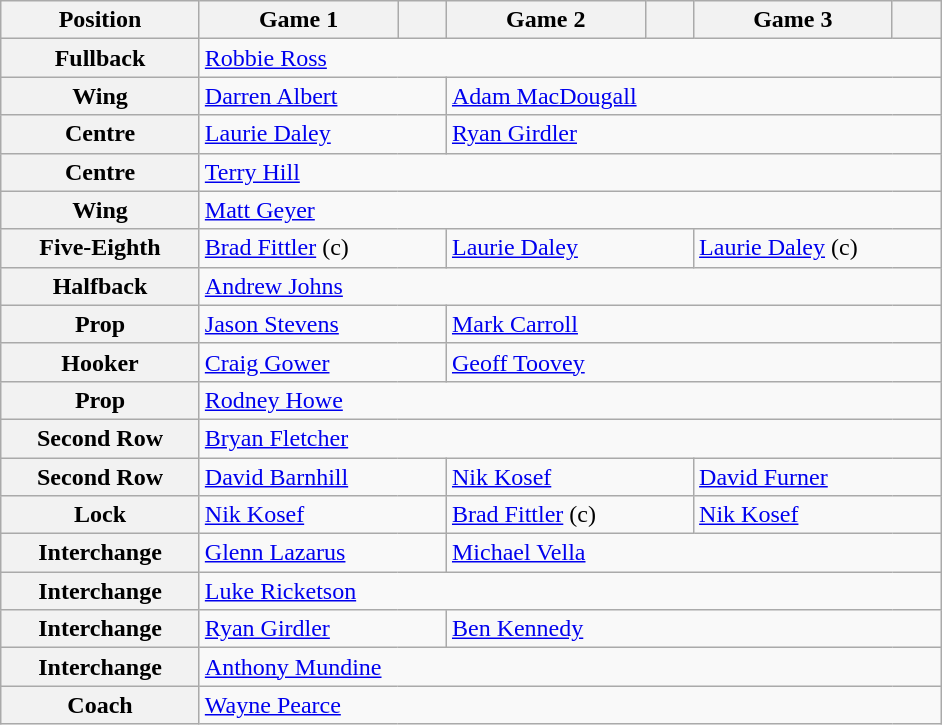<table class="wikitable">
<tr>
<th style="width:125px;">Position</th>
<th style="width:125px;">Game 1</th>
<th style="width:25px;"></th>
<th style="width:125px;">Game 2</th>
<th style="width:25px;"></th>
<th style="width:125px;">Game 3</th>
<th style="width:25px;"></th>
</tr>
<tr>
<th>Fullback</th>
<td colspan="6"> <a href='#'>Robbie Ross</a></td>
</tr>
<tr>
<th>Wing</th>
<td colspan="2"> <a href='#'>Darren Albert</a></td>
<td colspan="4"> <a href='#'>Adam MacDougall</a></td>
</tr>
<tr>
<th>Centre</th>
<td colspan="2"> <a href='#'>Laurie Daley</a></td>
<td colspan="4"> <a href='#'>Ryan Girdler</a></td>
</tr>
<tr>
<th>Centre</th>
<td colspan="6"> <a href='#'>Terry Hill</a></td>
</tr>
<tr>
<th>Wing</th>
<td colspan="6"> <a href='#'>Matt Geyer</a></td>
</tr>
<tr>
<th>Five-Eighth</th>
<td colspan="2"> <a href='#'>Brad Fittler</a> (c)</td>
<td colspan="2"> <a href='#'>Laurie Daley</a></td>
<td colspan="2"> <a href='#'>Laurie Daley</a> (c)</td>
</tr>
<tr>
<th>Halfback</th>
<td colspan="6"> <a href='#'>Andrew Johns</a></td>
</tr>
<tr>
<th>Prop</th>
<td colspan="2"> <a href='#'>Jason Stevens</a></td>
<td colspan="4"> <a href='#'>Mark Carroll</a></td>
</tr>
<tr>
<th>Hooker</th>
<td colspan="2"> <a href='#'>Craig Gower</a></td>
<td colspan="4"> <a href='#'>Geoff Toovey</a></td>
</tr>
<tr>
<th>Prop</th>
<td colspan="6"> <a href='#'>Rodney Howe</a></td>
</tr>
<tr>
<th>Second Row</th>
<td colspan="6"> <a href='#'>Bryan Fletcher</a></td>
</tr>
<tr>
<th>Second Row</th>
<td colspan="2"> <a href='#'>David Barnhill</a></td>
<td colspan="2"> <a href='#'>Nik Kosef</a></td>
<td colspan="2"> <a href='#'>David Furner</a></td>
</tr>
<tr>
<th>Lock</th>
<td colspan="2"> <a href='#'>Nik Kosef</a></td>
<td colspan="2"> <a href='#'>Brad Fittler</a> (c)</td>
<td colspan="2"> <a href='#'>Nik Kosef</a></td>
</tr>
<tr>
<th>Interchange</th>
<td colspan="2"> <a href='#'>Glenn Lazarus</a></td>
<td colspan="4"> <a href='#'>Michael Vella</a></td>
</tr>
<tr>
<th>Interchange</th>
<td colspan="6"> <a href='#'>Luke Ricketson</a></td>
</tr>
<tr>
<th>Interchange</th>
<td colspan="2"> <a href='#'>Ryan Girdler</a></td>
<td colspan="4"> <a href='#'>Ben Kennedy</a></td>
</tr>
<tr>
<th>Interchange</th>
<td colspan="6"> <a href='#'>Anthony Mundine</a></td>
</tr>
<tr>
<th>Coach</th>
<td colspan="6"> <a href='#'>Wayne Pearce</a></td>
</tr>
</table>
